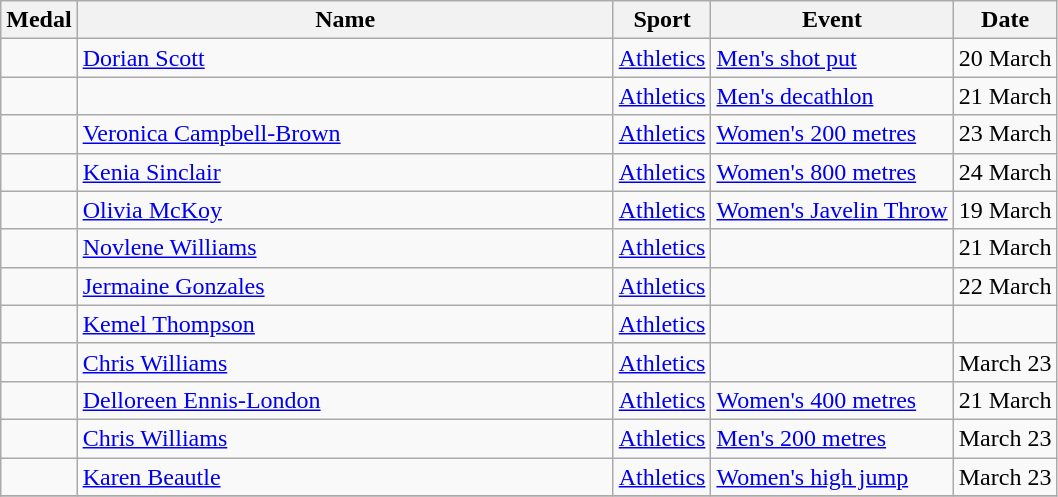<table class="wikitable sortable">
<tr>
<th>Medal</th>
<th width=350px>Name</th>
<th>Sport</th>
<th>Event</th>
<th>Date</th>
</tr>
<tr>
<td></td>
<td><a href='#'>Dorian Scott</a></td>
<td><a href='#'>Athletics</a></td>
<td><a href='#'>Men's shot put</a></td>
<td>20 March</td>
</tr>
<tr>
<td></td>
<td></td>
<td><a href='#'>Athletics</a></td>
<td><a href='#'>Men's decathlon</a></td>
<td>21 March</td>
</tr>
<tr>
<td></td>
<td><a href='#'>Veronica Campbell-Brown</a></td>
<td><a href='#'>Athletics</a></td>
<td><a href='#'>Women's 200 metres</a></td>
<td>23 March</td>
</tr>
<tr>
<td></td>
<td><a href='#'>Kenia Sinclair</a></td>
<td><a href='#'>Athletics</a></td>
<td><a href='#'>Women's 800 metres</a></td>
<td>24 March</td>
</tr>
<tr>
<td></td>
<td><a href='#'>Olivia McKoy</a></td>
<td><a href='#'>Athletics</a></td>
<td><a href='#'>Women's Javelin Throw</a></td>
<td>19 March</td>
</tr>
<tr>
<td></td>
<td><a href='#'>Novlene Williams</a></td>
<td><a href='#'>Athletics</a></td>
<td></td>
<td>21 March</td>
</tr>
<tr>
<td></td>
<td><a href='#'>Jermaine Gonzales</a></td>
<td><a href='#'>Athletics</a></td>
<td></td>
<td>22 March</td>
</tr>
<tr>
<td></td>
<td><a href='#'>Kemel Thompson</a></td>
<td><a href='#'>Athletics</a></td>
<td></td>
<td></td>
</tr>
<tr>
<td></td>
<td><a href='#'>Chris Williams</a></td>
<td><a href='#'>Athletics</a></td>
<td></td>
<td>March 23</td>
</tr>
<tr>
<td></td>
<td><a href='#'>Delloreen Ennis-London</a></td>
<td><a href='#'>Athletics</a></td>
<td><a href='#'>Women's 400 metres</a></td>
<td>21 March</td>
</tr>
<tr>
<td></td>
<td><a href='#'>Chris Williams</a></td>
<td><a href='#'>Athletics</a></td>
<td><a href='#'>Men's 200 metres</a></td>
<td>March 23</td>
</tr>
<tr>
<td></td>
<td><a href='#'>Karen Beautle</a></td>
<td><a href='#'>Athletics</a></td>
<td><a href='#'>Women's high jump</a></td>
<td>March 23</td>
</tr>
<tr>
</tr>
</table>
